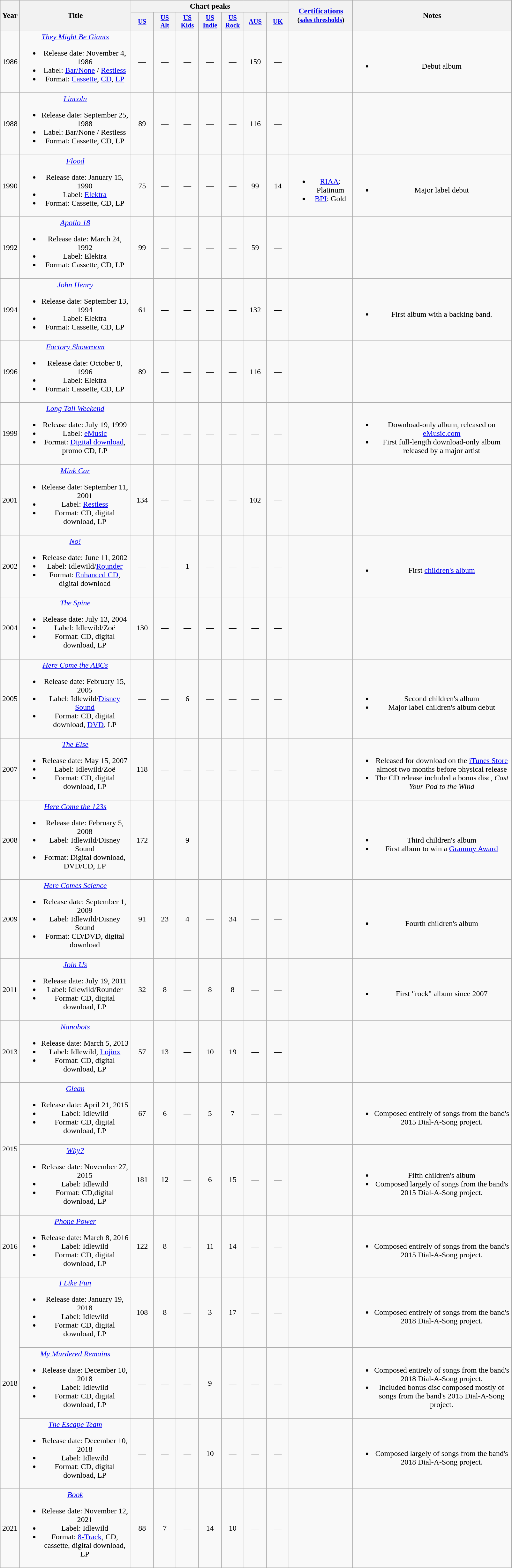<table class="wikitable plainrowheaders" style="text-align:center;">
<tr>
<th rowspan="2" style="width:33px;">Year</th>
<th rowspan="2" style="width:225px;">Title</th>
<th colspan="7">Chart peaks</th>
<th rowspan="2" style="width:125px;"><a href='#'>Certifications</a><br><small>(<a href='#'>sales thresholds</a>)</small></th>
<th style="width:325px;" rowspan="2">Notes</th>
</tr>
<tr>
<th style="width:3em;font-size:85%;"><a href='#'>US</a><br></th>
<th style="width:3em;font-size:85%;"><a href='#'>US<br>Alt</a><br></th>
<th style="width:3em;font-size:85%;"><a href='#'>US Kids</a><br></th>
<th style="width:3em;font-size:85%;"><a href='#'>US Indie</a><br></th>
<th style="width:3em;font-size:85%;"><a href='#'>US<br>Rock</a><br></th>
<th style="width:3em;font-size:85%;"><a href='#'>AUS</a><br></th>
<th style="width:3em;font-size:85%;"><a href='#'>UK</a><br></th>
</tr>
<tr>
<td style="text-align:center;">1986</td>
<td><em><a href='#'>They Might Be Giants</a></em><br><ul><li>Release date: November 4, 1986</li><li>Label: <a href='#'>Bar/None</a> / <a href='#'>Restless</a></li><li>Format: <a href='#'>Cassette</a>, <a href='#'>CD</a>, <a href='#'>LP</a></li></ul></td>
<td style="text-align:center;">—</td>
<td style="text-align:center;">—</td>
<td style="text-align:center;">—</td>
<td style="text-align:center;">—</td>
<td style="text-align:center;">—</td>
<td style="text-align:center;">159</td>
<td style="text-align:center;">—</td>
<td></td>
<td><br><ul><li>Debut album</li></ul></td>
</tr>
<tr>
<td style="text-align:center;">1988</td>
<td><em><a href='#'>Lincoln</a></em><br><ul><li>Release date: September 25, 1988</li><li>Label: Bar/None / Restless</li><li>Format: Cassette, CD, LP</li></ul></td>
<td style="text-align:center;">89</td>
<td style="text-align:center;">—</td>
<td style="text-align:center;">—</td>
<td style="text-align:center;">—</td>
<td style="text-align:center;">—</td>
<td style="text-align:center;">116</td>
<td style="text-align:center;">—</td>
<td></td>
<td></td>
</tr>
<tr>
<td style="text-align:center;">1990</td>
<td><em><a href='#'>Flood</a></em><br><ul><li>Release date: January 15, 1990</li><li>Label: <a href='#'>Elektra</a></li><li>Format: Cassette, CD, LP</li></ul></td>
<td style="text-align:center;">75</td>
<td style="text-align:center;">—</td>
<td style="text-align:center;">—</td>
<td style="text-align:center;">—</td>
<td style="text-align:center;">—</td>
<td style="text-align:center;">99</td>
<td style="text-align:center;">14</td>
<td><br><ul><li><a href='#'>RIAA</a>: Platinum</li><li><a href='#'>BPI</a>: Gold</li></ul></td>
<td><br><ul><li>Major label debut</li></ul></td>
</tr>
<tr>
<td style="text-align:center;">1992</td>
<td><em><a href='#'>Apollo 18</a></em><br><ul><li>Release date: March 24, 1992</li><li>Label: Elektra</li><li>Format: Cassette, CD, LP</li></ul></td>
<td style="text-align:center;">99</td>
<td style="text-align:center;">—</td>
<td style="text-align:center;">—</td>
<td style="text-align:center;">—</td>
<td style="text-align:center;">—</td>
<td style="text-align:center;">59</td>
<td style="text-align:center;">—</td>
<td></td>
<td></td>
</tr>
<tr>
<td style="text-align:center;">1994</td>
<td><em><a href='#'>John Henry</a></em><br><ul><li>Release date: September 13, 1994</li><li>Label: Elektra</li><li>Format: Cassette, CD, LP</li></ul></td>
<td style="text-align:center;">61</td>
<td style="text-align:center;">—</td>
<td style="text-align:center;">—</td>
<td style="text-align:center;">—</td>
<td style="text-align:center;">—</td>
<td style="text-align:center;">132</td>
<td style="text-align:center;">—</td>
<td></td>
<td><br><ul><li>First album with a backing band.</li></ul></td>
</tr>
<tr>
<td style="text-align:center;">1996</td>
<td><em><a href='#'>Factory Showroom</a></em><br><ul><li>Release date: October 8, 1996</li><li>Label: Elektra</li><li>Format: Cassette, CD, LP</li></ul></td>
<td style="text-align:center;">89</td>
<td style="text-align:center;">—</td>
<td style="text-align:center;">—</td>
<td style="text-align:center;">—</td>
<td style="text-align:center;">—</td>
<td style="text-align:center;">116</td>
<td style="text-align:center;">—</td>
<td></td>
<td></td>
</tr>
<tr>
<td style="text-align:center;">1999</td>
<td><em><a href='#'>Long Tall Weekend</a></em><br><ul><li>Release date: July 19, 1999</li><li>Label: <a href='#'>eMusic</a></li><li>Format: <a href='#'>Digital download</a>, promo CD, LP</li></ul></td>
<td style="text-align:center;">—</td>
<td style="text-align:center;">—</td>
<td style="text-align:center;">—</td>
<td style="text-align:center;">—</td>
<td style="text-align:center;">—</td>
<td style="text-align:center;">—</td>
<td style="text-align:center;">—</td>
<td></td>
<td><br><ul><li>Download-only album, released on <a href='#'>eMusic.com</a></li><li>First full-length download-only album released by a major artist</li></ul></td>
</tr>
<tr>
<td style="text-align:center;">2001</td>
<td><em><a href='#'>Mink Car</a></em><br><ul><li>Release date: September 11, 2001</li><li>Label: <a href='#'>Restless</a></li><li>Format: CD, digital download, LP</li></ul></td>
<td style="text-align:center;">134</td>
<td style="text-align:center;">—</td>
<td style="text-align:center;">—</td>
<td style="text-align:center;">—</td>
<td style="text-align:center;">—</td>
<td style="text-align:center;">102</td>
<td style="text-align:center;">—</td>
<td></td>
<td></td>
</tr>
<tr>
<td style="text-align:center;">2002</td>
<td><em><a href='#'>No!</a></em><br><ul><li>Release date: June 11, 2002</li><li>Label: Idlewild/<a href='#'>Rounder</a></li><li>Format: <a href='#'>Enhanced CD</a>, digital download</li></ul></td>
<td style="text-align:center;">—</td>
<td style="text-align:center;">—</td>
<td style="text-align:center;">1</td>
<td style="text-align:center;">—</td>
<td style="text-align:center;">—</td>
<td style="text-align:center;">—</td>
<td style="text-align:center;">—</td>
<td></td>
<td><br><ul><li>First <a href='#'>children's album</a></li></ul></td>
</tr>
<tr>
<td style="text-align:center;">2004</td>
<td><em><a href='#'>The Spine</a></em><br><ul><li>Release date: July 13, 2004</li><li>Label: Idlewild/Zoë</li><li>Format: CD, digital download, LP</li></ul></td>
<td style="text-align:center;">130</td>
<td style="text-align:center;">—</td>
<td style="text-align:center;">—</td>
<td style="text-align:center;">—</td>
<td style="text-align:center;">—</td>
<td style="text-align:center;">—</td>
<td style="text-align:center;">—</td>
<td></td>
<td></td>
</tr>
<tr>
<td style="text-align:center;">2005</td>
<td><em><a href='#'>Here Come the ABCs</a></em><br><ul><li>Release date: February 15, 2005</li><li>Label: Idlewild/<a href='#'>Disney Sound</a></li><li>Format: CD, digital download, <a href='#'>DVD</a>, LP</li></ul></td>
<td style="text-align:center;">—</td>
<td style="text-align:center;">—</td>
<td style="text-align:center;">6</td>
<td style="text-align:center;">—</td>
<td style="text-align:center;">—</td>
<td style="text-align:center;">—</td>
<td style="text-align:center;">—</td>
<td></td>
<td><br><ul><li>Second children's album</li><li>Major label children's album debut</li></ul></td>
</tr>
<tr>
<td style="text-align:center;">2007</td>
<td><em><a href='#'>The Else</a></em><br><ul><li>Release date: May 15, 2007</li><li>Label: Idlewild/Zoë</li><li>Format: CD, digital download, LP</li></ul></td>
<td style="text-align:center;">118</td>
<td style="text-align:center;">—</td>
<td style="text-align:center;">—</td>
<td style="text-align:center;">—</td>
<td style="text-align:center;">—</td>
<td style="text-align:center;">—</td>
<td style="text-align:center;">—</td>
<td></td>
<td><br><ul><li>Released for download on the <a href='#'>iTunes Store</a> almost two months before physical release</li><li>The CD release included a bonus disc, <em>Cast Your Pod to the Wind</em></li></ul></td>
</tr>
<tr>
<td style="text-align:center;">2008</td>
<td><em><a href='#'>Here Come the 123s</a></em><br><ul><li>Release date: February 5, 2008</li><li>Label: Idlewild/Disney Sound</li><li>Format: Digital download, DVD/CD, LP</li></ul></td>
<td style="text-align:center;">172</td>
<td style="text-align:center;">—</td>
<td style="text-align:center;">9</td>
<td style="text-align:center;">—</td>
<td style="text-align:center;">—</td>
<td style="text-align:center;">—</td>
<td style="text-align:center;">—</td>
<td></td>
<td><br><ul><li>Third children's album</li><li>First album to win a <a href='#'>Grammy Award</a></li></ul></td>
</tr>
<tr>
<td style="text-align:center;">2009</td>
<td><em><a href='#'>Here Comes Science</a></em><br><ul><li>Release date: September 1, 2009</li><li>Label: Idlewild/Disney Sound</li><li>Format: CD/DVD, digital download</li></ul></td>
<td style="text-align:center;">91</td>
<td style="text-align:center;">23</td>
<td style="text-align:center;">4</td>
<td style="text-align:center;">—</td>
<td style="text-align:center;">34</td>
<td style="text-align:center;">—</td>
<td style="text-align:center;">—</td>
<td></td>
<td><br><ul><li>Fourth children's album</li></ul></td>
</tr>
<tr>
<td style="text-align:center;">2011</td>
<td><em><a href='#'>Join Us</a></em><br><ul><li>Release date: July 19, 2011</li><li>Label: Idlewild/Rounder</li><li>Format: CD, digital download, LP</li></ul></td>
<td style="text-align:center;">32</td>
<td style="text-align:center;">8</td>
<td style="text-align:center;">—</td>
<td style="text-align:center;">8</td>
<td style="text-align:center;">8</td>
<td style="text-align:center;">—</td>
<td style="text-align:center;">—</td>
<td></td>
<td><br><ul><li>First "rock" album since 2007</li></ul></td>
</tr>
<tr>
<td style="text-align:center;">2013</td>
<td><em><a href='#'>Nanobots</a></em><br><ul><li>Release date: March 5, 2013</li><li>Label: Idlewild, <a href='#'>Lojinx</a></li><li>Format: CD, digital download, LP</li></ul></td>
<td style="text-align:center;">57</td>
<td style="text-align:center;">13</td>
<td style="text-align:center;">—</td>
<td style="text-align:center;">10</td>
<td style="text-align:center;">19</td>
<td style="text-align:center;">—</td>
<td style="text-align:center;">—</td>
<td></td>
<td></td>
</tr>
<tr>
<td style="text-align:center;" rowspan="2">2015</td>
<td><em><a href='#'>Glean</a></em><br><ul><li>Release date: April 21, 2015</li><li>Label: Idlewild</li><li>Format: CD, digital download, LP</li></ul></td>
<td style="text-align:center;">67</td>
<td style="text-align:center;">6</td>
<td style="text-align:center;">—</td>
<td style="text-align:center;">5</td>
<td style="text-align:center;">7</td>
<td style="text-align:center;">—</td>
<td style="text-align:center;">—</td>
<td></td>
<td><br><ul><li>Composed entirely of songs from the band's 2015 Dial-A-Song project.</li></ul></td>
</tr>
<tr>
<td><em><a href='#'>Why?</a></em><br><ul><li>Release date: November 27, 2015</li><li>Label: Idlewild</li><li>Format: CD,digital download, LP</li></ul></td>
<td style="text-align:center;">181</td>
<td style="text-align:center;">12</td>
<td style="text-align:center;">—</td>
<td style="text-align:center;">6</td>
<td style="text-align:center;">15</td>
<td style="text-align:center;">—</td>
<td style="text-align:center;">—</td>
<td></td>
<td><br><ul><li>Fifth children's album</li><li>Composed largely of songs from the band's 2015 Dial-A-Song project.</li></ul></td>
</tr>
<tr>
<td style="text-align:center;">2016</td>
<td><em><a href='#'>Phone Power</a></em><br><ul><li>Release date: March 8, 2016</li><li>Label: Idlewild</li><li>Format: CD, digital download, LP</li></ul></td>
<td style="text-align:center;">122</td>
<td style="text-align:center;">8</td>
<td style="text-align:center;">—</td>
<td style="text-align:center;">11</td>
<td style="text-align:center;">14</td>
<td style="text-align:center;">—</td>
<td style="text-align:center;">—</td>
<td></td>
<td><br><ul><li>Composed entirely of songs from the band's 2015 Dial-A-Song project.</li></ul></td>
</tr>
<tr>
<td style="text-align:center;" rowspan="3">2018</td>
<td><em><a href='#'>I Like Fun</a></em><br><ul><li>Release date: January 19, 2018</li><li>Label: Idlewild</li><li>Format: CD, digital download, LP</li></ul></td>
<td style="text-align:center;">108</td>
<td style="text-align:center;">8</td>
<td style="text-align:center;">—</td>
<td style="text-align:center;">3</td>
<td style="text-align:center;">17</td>
<td style="text-align:center;">—</td>
<td style="text-align:center;">—</td>
<td></td>
<td><br><ul><li>Composed entirely of songs from the band's 2018 Dial-A-Song project.</li></ul></td>
</tr>
<tr>
<td><em><a href='#'>My Murdered Remains</a></em><br><ul><li>Release date: December 10, 2018</li><li>Label: Idlewild</li><li>Format: CD, digital download, LP</li></ul></td>
<td style="text-align:center;">—</td>
<td style="text-align:center;">—</td>
<td style="text-align:center;">—</td>
<td style="text-align:center;">9</td>
<td style="text-align:center;">—</td>
<td style="text-align:center;">—</td>
<td style="text-align:center;">—</td>
<td></td>
<td><br><ul><li>Composed entirely of songs from the band's 2018 Dial-A-Song project.</li><li>Included bonus disc composed mostly of songs from the band's 2015 Dial-A-Song project.</li></ul></td>
</tr>
<tr>
<td><em><a href='#'>The Escape Team</a></em><br><ul><li>Release date: December 10, 2018</li><li>Label: Idlewild</li><li>Format: CD, digital download, LP</li></ul></td>
<td style="text-align:center;">—</td>
<td style="text-align:center;">—</td>
<td style="text-align:center;">—</td>
<td style="text-align:center;">10</td>
<td style="text-align:center;">—</td>
<td style="text-align:center;">—</td>
<td style="text-align:center;">—</td>
<td></td>
<td><br><ul><li>Composed largely of songs from the band's 2018 Dial-A-Song project.</li></ul></td>
</tr>
<tr>
<td style="text-align:center;">2021</td>
<td><em> <a href='#'>Book</a></em><br><ul><li>Release date: November 12, 2021</li><li>Label: Idlewild</li><li>Format: <a href='#'>8-Track</a>, CD, cassette, digital download, LP</li></ul></td>
<td style="text-align:center;">88</td>
<td style="text-align:center;">7</td>
<td style="text-align:center;">—</td>
<td style="text-align:center;">14</td>
<td style="text-align:center;">10</td>
<td style="text-align:center;">—</td>
<td style="text-align:center;">—</td>
<td></td>
<td></td>
</tr>
</table>
